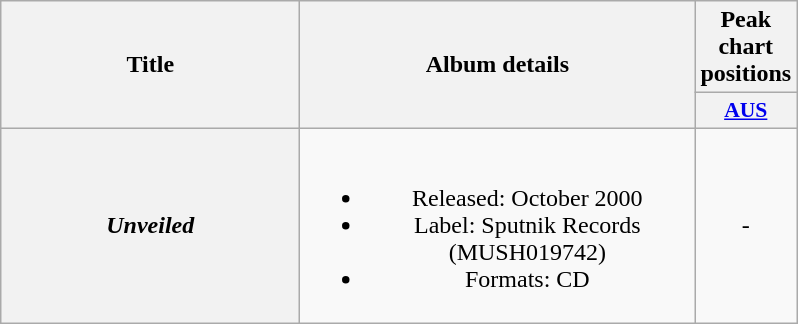<table class="wikitable plainrowheaders" style="text-align:center;" border="1">
<tr>
<th scope="col" rowspan="2" style="width:12em;">Title</th>
<th scope="col" rowspan="2" style="width:16em;">Album details</th>
<th scope="col" colspan="1">Peak chart positions</th>
</tr>
<tr>
<th scope="col" style="width:3em;font-size:90%;"><a href='#'>AUS</a><br></th>
</tr>
<tr>
<th scope="row"><em>Unveiled</em></th>
<td><br><ul><li>Released: October 2000</li><li>Label: Sputnik Records (MUSH019742)</li><li>Formats: CD</li></ul></td>
<td>-</td>
</tr>
</table>
